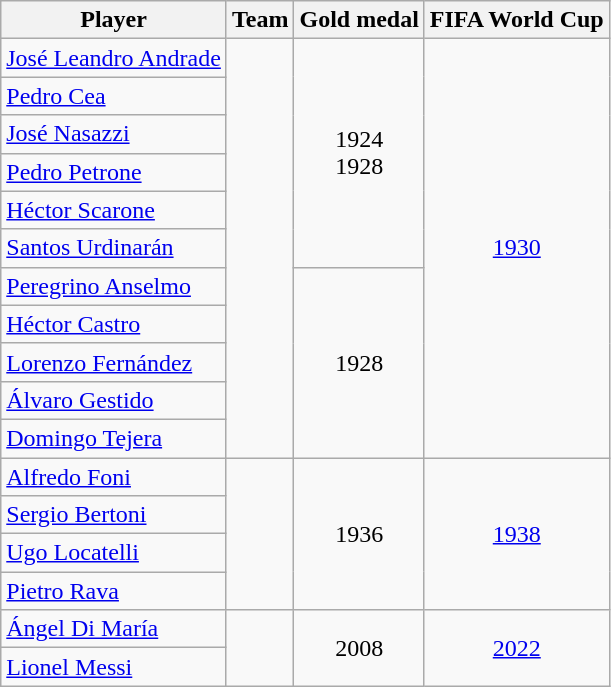<table class="wikitable sortable">
<tr>
<th>Player</th>
<th>Team</th>
<th>Gold medal</th>
<th>FIFA World Cup</th>
</tr>
<tr>
<td><a href='#'>José Leandro Andrade</a></td>
<td rowspan=11></td>
<td align=center rowspan=6>1924<br>1928</td>
<td align=center rowspan=11><a href='#'>1930</a></td>
</tr>
<tr>
<td><a href='#'>Pedro Cea</a></td>
</tr>
<tr>
<td><a href='#'>José Nasazzi</a></td>
</tr>
<tr>
<td><a href='#'>Pedro Petrone</a></td>
</tr>
<tr>
<td><a href='#'>Héctor Scarone</a></td>
</tr>
<tr>
<td><a href='#'>Santos Urdinarán</a></td>
</tr>
<tr>
<td><a href='#'>Peregrino Anselmo</a></td>
<td align=center rowspan=5>1928</td>
</tr>
<tr>
<td><a href='#'>Héctor Castro</a></td>
</tr>
<tr>
<td><a href='#'>Lorenzo Fernández</a></td>
</tr>
<tr>
<td><a href='#'>Álvaro Gestido</a></td>
</tr>
<tr>
<td><a href='#'>Domingo Tejera</a></td>
</tr>
<tr>
<td><a href='#'>Alfredo Foni</a></td>
<td rowspan=4></td>
<td align=center rowspan=4>1936</td>
<td align=center rowspan=4><a href='#'>1938</a></td>
</tr>
<tr>
<td><a href='#'>Sergio Bertoni</a></td>
</tr>
<tr>
<td><a href='#'>Ugo Locatelli</a></td>
</tr>
<tr>
<td><a href='#'>Pietro Rava</a></td>
</tr>
<tr>
<td><a href='#'>Ángel Di María</a></td>
<td rowspan=2></td>
<td align=center rowspan=2>2008</td>
<td align=center rowspan=2><a href='#'>2022</a></td>
</tr>
<tr>
<td><a href='#'>Lionel Messi</a></td>
</tr>
</table>
